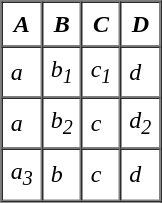<table border="1" cellspacing="0" cellpadding="5" align="center">
<tr>
<th><em>A</em></th>
<th><em>B</em></th>
<th><em>C</em></th>
<th><em>D</em></th>
</tr>
<tr>
<td><em>a</em></td>
<td><em>b<sub>1</sub></em></td>
<td><em>c<sub>1</sub></em></td>
<td><em>d</em></td>
</tr>
<tr>
<td><em>a</em></td>
<td><em>b<sub>2</sub></em></td>
<td><em>c</em></td>
<td><em>d<sub>2</sub></em></td>
</tr>
<tr>
<td><em>a<sub>3</sub></em></td>
<td><em>b</em></td>
<td><em>c</em></td>
<td><em>d</em></td>
</tr>
</table>
